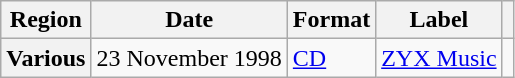<table class="wikitable plainrowheaders">
<tr>
<th scope="col">Region</th>
<th scope="col">Date</th>
<th scope="col">Format</th>
<th scope="col">Label</th>
<th scope="col"></th>
</tr>
<tr>
<th scope="row">Various</th>
<td rowspan="1">23 November 1998</td>
<td rowspan="1"><a href='#'>CD</a></td>
<td rowspan="1"><a href='#'>ZYX Music</a></td>
<td align="center"></td>
</tr>
</table>
